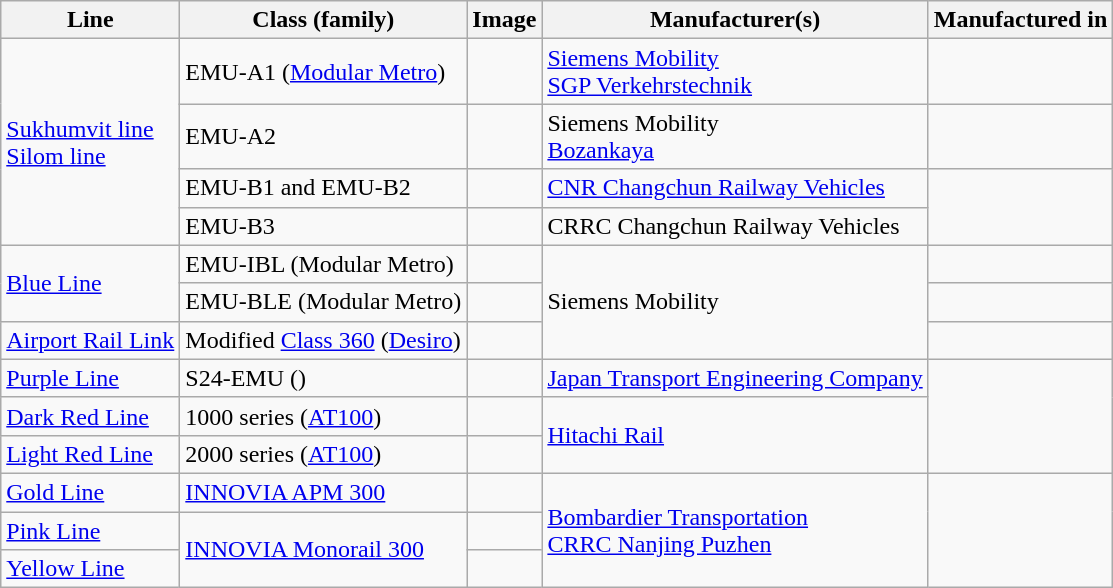<table class="wikitable">
<tr>
<th>Line</th>
<th>Class (family)</th>
<th>Image</th>
<th>Manufacturer(s)</th>
<th>Manufactured in</th>
</tr>
<tr>
<td rowspan="4"> <a href='#'>Sukhumvit line</a><br> <a href='#'>Silom line</a></td>
<td>EMU-A1 (<a href='#'>Modular Metro</a>)</td>
<td></td>
<td><a href='#'>Siemens Mobility</a><br><a href='#'>SGP Verkehrstechnik</a></td>
<td><br></td>
</tr>
<tr>
<td>EMU-A2</td>
<td></td>
<td>Siemens Mobility<br><a href='#'>Bozankaya</a></td>
<td></td>
</tr>
<tr>
<td>EMU-B1 and EMU-B2</td>
<td></td>
<td><a href='#'>CNR Changchun Railway Vehicles</a></td>
<td rowspan="2"></td>
</tr>
<tr>
<td>EMU-B3</td>
<td></td>
<td>CRRC Changchun Railway Vehicles</td>
</tr>
<tr>
<td rowspan="2"> <a href='#'>Blue Line</a></td>
<td>EMU-IBL (Modular Metro)</td>
<td></td>
<td rowspan="3">Siemens Mobility</td>
<td></td>
</tr>
<tr>
<td>EMU-BLE (Modular Metro)</td>
<td></td>
<td><br></td>
</tr>
<tr>
<td> <a href='#'>Airport Rail Link</a></td>
<td>Modified <a href='#'>Class 360</a> (<a href='#'>Desiro</a>)</td>
<td><br></td>
<td></td>
</tr>
<tr>
<td> <a href='#'>Purple Line</a></td>
<td>S24-EMU ()</td>
<td></td>
<td><a href='#'>Japan Transport Engineering Company</a></td>
<td rowspan="3"></td>
</tr>
<tr>
<td> <a href='#'>Dark Red Line</a></td>
<td>1000 series (<a href='#'>AT100</a>)</td>
<td></td>
<td rowspan="2"><a href='#'>Hitachi Rail</a></td>
</tr>
<tr>
<td> <a href='#'>Light Red Line</a></td>
<td>2000 series (<a href='#'>AT100</a>)</td>
<td></td>
</tr>
<tr>
<td> <a href='#'>Gold Line</a></td>
<td><a href='#'>INNOVIA APM 300</a></td>
<td></td>
<td rowspan="3"><a href='#'>Bombardier Transportation</a><br><a href='#'>CRRC Nanjing Puzhen</a></td>
<td rowspan="3"></td>
</tr>
<tr>
<td> <a href='#'>Pink Line</a></td>
<td rowspan="2"><a href='#'>INNOVIA Monorail 300</a></td>
<td></td>
</tr>
<tr>
<td> <a href='#'>Yellow Line</a></td>
<td></td>
</tr>
</table>
